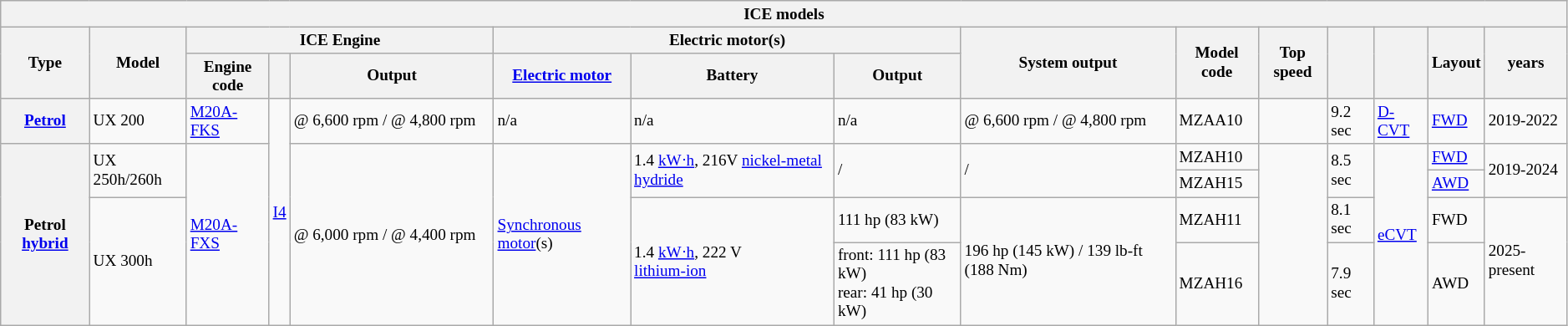<table class="wikitable" style="text-align:left; font-size:80%;">
<tr>
<th colspan="15">ICE models</th>
</tr>
<tr>
<th rowspan=2>Type</th>
<th rowspan=2>Model</th>
<th colspan=3>ICE Engine</th>
<th colspan=3>Electric motor(s)</th>
<th rowspan=2>System output</th>
<th rowspan=2>Model code</th>
<th rowspan=2>Top speed</th>
<th rowspan=2></th>
<th rowspan=2></th>
<th rowspan=2>Layout</th>
<th rowspan=2> years</th>
</tr>
<tr>
<th>Engine code</th>
<th></th>
<th width="13%">Output</th>
<th><a href='#'>Electric motor</a></th>
<th>Battery</th>
<th>Output</th>
</tr>
<tr>
<th><a href='#'>Petrol</a></th>
<td>UX 200</td>
<td><a href='#'>M20A-FKS</a></td>
<td rowspan="5"> <a href='#'>I4</a></td>
<td> @ 6,600 rpm /  @ 4,800 rpm</td>
<td>n/a</td>
<td>n/a</td>
<td>n/a</td>
<td> @ 6,600 rpm /  @ 4,800 rpm</td>
<td>MZAA10</td>
<td></td>
<td>9.2 sec</td>
<td><a href='#'>D-CVT</a></td>
<td><a href='#'>FWD</a></td>
<td>2019-2022</td>
</tr>
<tr>
<th rowspan="4">Petrol <a href='#'>hybrid</a></th>
<td rowspan="2">UX 250h/260h</td>
<td rowspan="4"><a href='#'>M20A-FXS</a></td>
<td rowspan="4"> @ 6,000 rpm /  @ 4,400 rpm</td>
<td rowspan="4"><a href='#'>Synchronous motor</a>(s)</td>
<td rowspan="2">1.4 <a href='#'>kW⋅h</a>, 216V <a href='#'>nickel-metal hydride</a></td>
<td rowspan="2"> / </td>
<td rowspan="2"> / </td>
<td rowspan="1">MZAH10</td>
<td rowspan="4"></td>
<td rowspan="2">8.5 sec</td>
<td rowspan="4"><a href='#'>eCVT</a></td>
<td rowspan="1"><a href='#'>FWD</a></td>
<td rowspan="2">2019-2024</td>
</tr>
<tr>
<td rowspan="1">MZAH15</td>
<td rowspan="1"><a href='#'>AWD</a></td>
</tr>
<tr>
<td rowspan="2">UX 300h</td>
<td rowspan="2">1.4 <a href='#'>kW⋅h</a>, 222 V<br><a href='#'>lithium-ion</a></td>
<td>111 hp (83 kW)</td>
<td rowspan="2">196 hp (145 kW) / 139 lb-ft (188 Nm)</td>
<td>MZAH11</td>
<td>8.1 sec</td>
<td>FWD</td>
<td rowspan="2">2025-present</td>
</tr>
<tr>
<td>front: 111 hp (83 kW)<br>rear: 41 hp (30 kW)</td>
<td>MZAH16</td>
<td>7.9 sec</td>
<td>AWD</td>
</tr>
</table>
